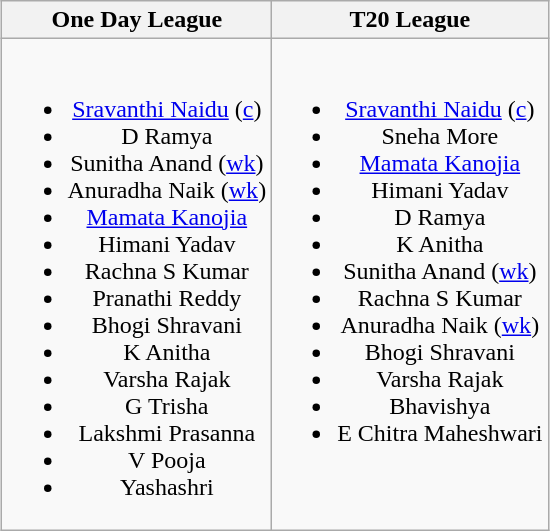<table class="wikitable" style="text-align:center; margin:auto">
<tr>
<th>One Day League </th>
<th>T20 League</th>
</tr>
<tr style="vertical-align:top">
<td><br><ul><li><a href='#'>Sravanthi Naidu</a> (<a href='#'>c</a>)</li><li>D Ramya</li><li>Sunitha Anand (<a href='#'>wk</a>)</li><li>Anuradha Naik (<a href='#'>wk</a>)</li><li><a href='#'>Mamata Kanojia</a></li><li>Himani Yadav</li><li>Rachna S Kumar</li><li>Pranathi Reddy</li><li>Bhogi Shravani</li><li>K Anitha</li><li>Varsha Rajak</li><li>G Trisha</li><li>Lakshmi Prasanna</li><li>V Pooja</li><li>Yashashri</li></ul></td>
<td><br><ul><li><a href='#'>Sravanthi Naidu</a> (<a href='#'>c</a>)</li><li>Sneha More</li><li><a href='#'>Mamata Kanojia</a></li><li>Himani Yadav</li><li>D Ramya</li><li>K Anitha</li><li>Sunitha Anand (<a href='#'>wk</a>)</li><li>Rachna S Kumar</li><li>Anuradha Naik (<a href='#'>wk</a>)</li><li>Bhogi Shravani</li><li>Varsha Rajak</li><li>Bhavishya</li><li>E Chitra Maheshwari</li></ul></td>
</tr>
</table>
